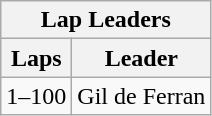<table class="wikitable">
<tr>
<th colspan=2>Lap Leaders</th>
</tr>
<tr>
<th>Laps</th>
<th>Leader</th>
</tr>
<tr>
<td>1–100</td>
<td>Gil de Ferran</td>
</tr>
</table>
